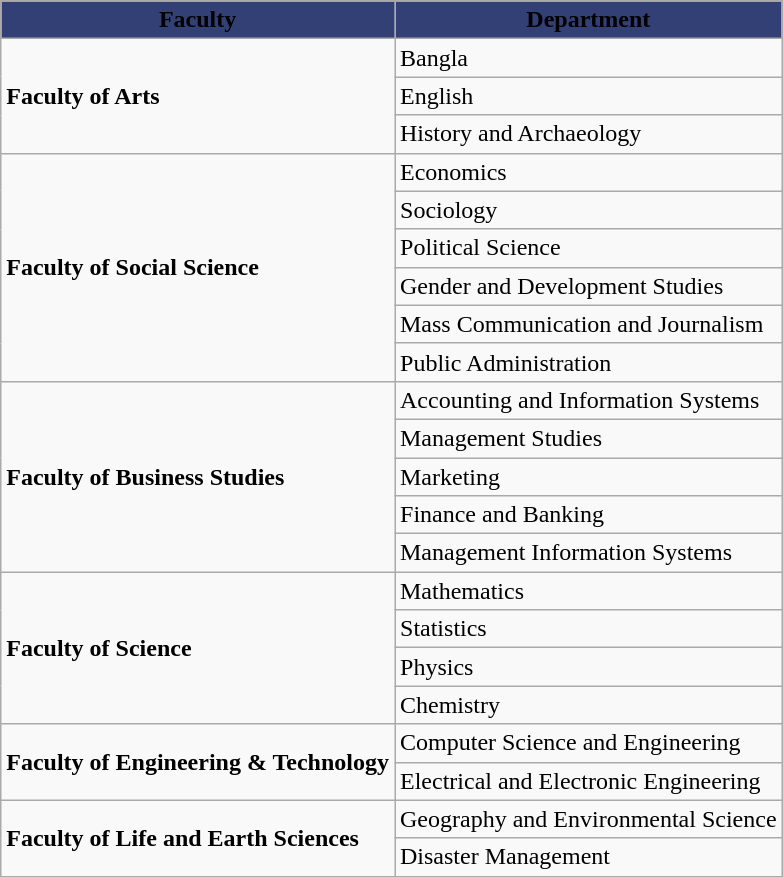<table class = "wikitable">
<tr>
<th style='background: #334075'><span>Faculty</span></th>
<th style='background: #334075'><span>Department</span></th>
</tr>
<tr>
<td rowspan=3><strong>Faculty of Arts</strong></td>
<td>Bangla</td>
</tr>
<tr>
<td>English</td>
</tr>
<tr>
<td>History and Archaeology</td>
</tr>
<tr>
<td rowspan=6><strong>Faculty of Social Science</strong></td>
<td>Economics</td>
</tr>
<tr>
<td>Sociology</td>
</tr>
<tr>
<td>Political Science</td>
</tr>
<tr>
<td>Gender and Development Studies</td>
</tr>
<tr>
<td>Mass Communication and Journalism</td>
</tr>
<tr>
<td>Public Administration</td>
</tr>
<tr>
<td rowspan=5><strong>Faculty of Business Studies</strong></td>
<td>Accounting and Information Systems</td>
</tr>
<tr>
<td>Management Studies</td>
</tr>
<tr>
<td>Marketing</td>
</tr>
<tr>
<td>Finance and Banking</td>
</tr>
<tr>
<td>Management Information Systems</td>
</tr>
<tr>
<td rowspan=4><strong>Faculty of Science</strong></td>
<td>Mathematics</td>
</tr>
<tr>
<td>Statistics</td>
</tr>
<tr>
<td>Physics</td>
</tr>
<tr>
<td>Chemistry</td>
</tr>
<tr>
<td rowspan=2><strong>Faculty of Engineering & Technology</strong></td>
<td>Computer Science and Engineering</td>
</tr>
<tr>
<td>Electrical and Electronic Engineering</td>
</tr>
<tr>
<td rowspan=2><strong>Faculty of Life and Earth Sciences</strong></td>
<td>Geography and Environmental Science</td>
</tr>
<tr>
<td>Disaster Management</td>
</tr>
<tr>
</tr>
</table>
